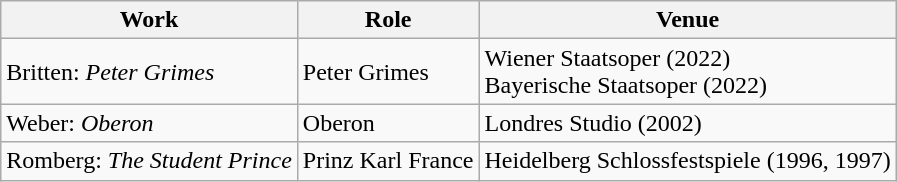<table class="wikitable sortable collapsible">
<tr>
<th rowspan="2">Work</th>
<th rowspan="2">Role</th>
<th rowspan="2">Venue</th>
</tr>
<tr valign="top">
</tr>
<tr>
<td>Britten: <em>Peter Grimes</em></td>
<td>Peter Grimes</td>
<td>Wiener Staatsoper (2022)<br>Bayerische Staatsoper (2022)</td>
</tr>
<tr>
<td>Weber: <em>Oberon</em></td>
<td>Oberon</td>
<td>Londres Studio (2002)</td>
</tr>
<tr>
<td style="text-align:left;">Romberg: <em>The Student Prince</em></td>
<td>Prinz Karl France</td>
<td>Heidelberg Schlossfestspiele (1996, 1997)</td>
</tr>
</table>
